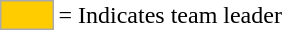<table>
<tr>
<td style="background-color:#FFCC00; border:1px solid #aaaaaa; width:2em;"></td>
<td>= Indicates team leader</td>
</tr>
</table>
